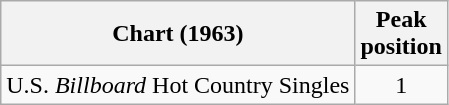<table class="wikitable">
<tr>
<th align="left">Chart (1963)</th>
<th align="center">Peak<br>position</th>
</tr>
<tr>
<td align="left">U.S. <em>Billboard</em> Hot Country Singles</td>
<td align="center">1</td>
</tr>
</table>
